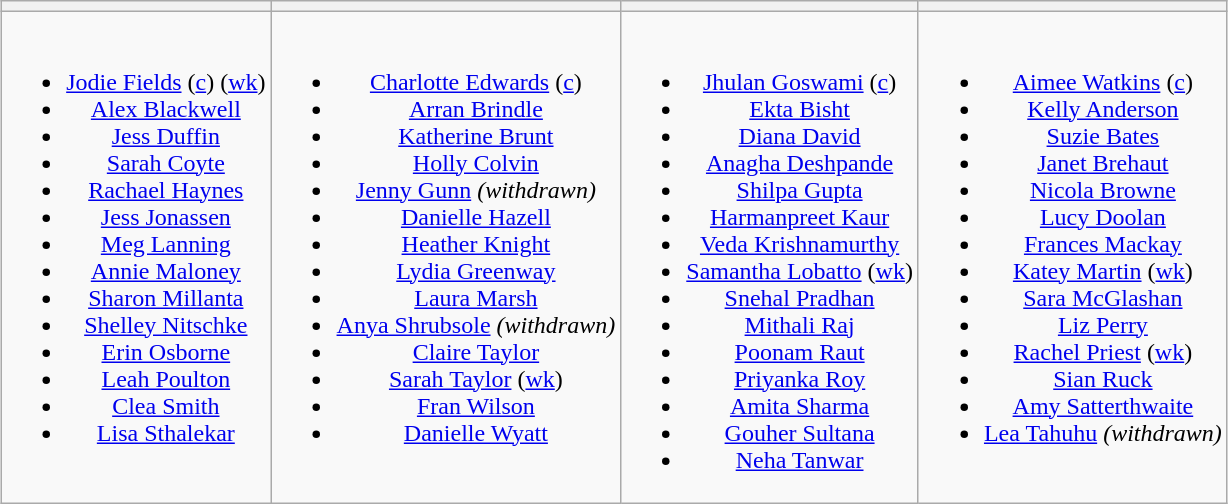<table class="wikitable" style="text-align:center; margin:0 auto">
<tr>
<th></th>
<th></th>
<th></th>
<th></th>
</tr>
<tr style="vertical-align:top">
<td><br><ul><li><a href='#'>Jodie Fields</a> (<a href='#'>c</a>) (<a href='#'>wk</a>)</li><li><a href='#'>Alex Blackwell</a></li><li><a href='#'>Jess Duffin</a></li><li><a href='#'>Sarah Coyte</a></li><li><a href='#'>Rachael Haynes</a></li><li><a href='#'>Jess Jonassen</a></li><li><a href='#'>Meg Lanning</a></li><li><a href='#'>Annie Maloney</a></li><li><a href='#'>Sharon Millanta</a></li><li><a href='#'>Shelley Nitschke</a></li><li><a href='#'>Erin Osborne</a></li><li><a href='#'>Leah Poulton</a></li><li><a href='#'>Clea Smith</a></li><li><a href='#'>Lisa Sthalekar</a></li></ul></td>
<td><br><ul><li><a href='#'>Charlotte Edwards</a> (<a href='#'>c</a>)</li><li><a href='#'>Arran Brindle</a></li><li><a href='#'>Katherine Brunt</a></li><li><a href='#'>Holly Colvin</a></li><li><a href='#'>Jenny Gunn</a> <em>(withdrawn)</em></li><li><a href='#'>Danielle Hazell</a></li><li><a href='#'>Heather Knight</a></li><li><a href='#'>Lydia Greenway</a></li><li><a href='#'>Laura Marsh</a></li><li><a href='#'>Anya Shrubsole</a> <em>(withdrawn)</em></li><li><a href='#'>Claire Taylor</a></li><li><a href='#'>Sarah Taylor</a> (<a href='#'>wk</a>)</li><li><a href='#'>Fran Wilson</a></li><li><a href='#'>Danielle Wyatt</a></li></ul></td>
<td><br><ul><li><a href='#'>Jhulan Goswami</a> (<a href='#'>c</a>)</li><li><a href='#'>Ekta Bisht</a></li><li><a href='#'>Diana David</a></li><li><a href='#'>Anagha Deshpande</a></li><li><a href='#'>Shilpa Gupta</a></li><li><a href='#'>Harmanpreet Kaur</a></li><li><a href='#'>Veda Krishnamurthy</a></li><li><a href='#'>Samantha Lobatto</a> (<a href='#'>wk</a>)</li><li><a href='#'>Snehal Pradhan</a></li><li><a href='#'>Mithali Raj</a></li><li><a href='#'>Poonam Raut</a></li><li><a href='#'>Priyanka Roy</a></li><li><a href='#'>Amita Sharma</a></li><li><a href='#'>Gouher Sultana</a></li><li><a href='#'>Neha Tanwar</a></li></ul></td>
<td><br><ul><li><a href='#'>Aimee Watkins</a> (<a href='#'>c</a>)</li><li><a href='#'>Kelly Anderson</a></li><li><a href='#'>Suzie Bates</a></li><li><a href='#'>Janet Brehaut</a></li><li><a href='#'>Nicola Browne</a></li><li><a href='#'>Lucy Doolan</a></li><li><a href='#'>Frances Mackay</a></li><li><a href='#'>Katey Martin</a> (<a href='#'>wk</a>)</li><li><a href='#'>Sara McGlashan</a></li><li><a href='#'>Liz Perry</a></li><li><a href='#'>Rachel Priest</a> (<a href='#'>wk</a>)</li><li><a href='#'>Sian Ruck</a></li><li><a href='#'>Amy Satterthwaite</a></li><li><a href='#'>Lea Tahuhu</a> <em>(withdrawn)</em></li></ul></td>
</tr>
</table>
